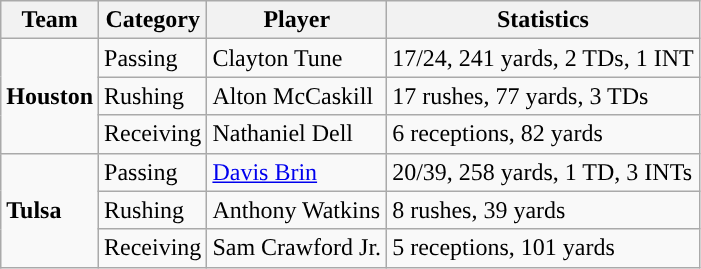<table class="wikitable" style="float: left;">
<tr>
<th>Team</th>
<th>Category</th>
<th>Player</th>
<th>Statistics</th>
</tr>
<tr>
<td rowspan=3><strong>Houston</strong></td>
<td>Passing</td>
<td>Clayton Tune</td>
<td>17/24, 241 yards, 2 TDs, 1 INT</td>
</tr>
<tr>
<td>Rushing</td>
<td>Alton McCaskill</td>
<td>17 rushes, 77 yards, 3 TDs</td>
</tr>
<tr>
<td>Receiving</td>
<td>Nathaniel Dell</td>
<td>6 receptions, 82 yards</td>
</tr>
<tr>
<td rowspan=3><strong>Tulsa</strong></td>
<td>Passing</td>
<td><a href='#'>Davis Brin</a></td>
<td>20/39, 258 yards, 1 TD, 3 INTs</td>
</tr>
<tr>
<td>Rushing</td>
<td>Anthony Watkins</td>
<td>8 rushes, 39 yards</td>
</tr>
<tr>
<td>Receiving</td>
<td>Sam Crawford Jr.</td>
<td>5 receptions, 101 yards</td>
</tr>
</table>
